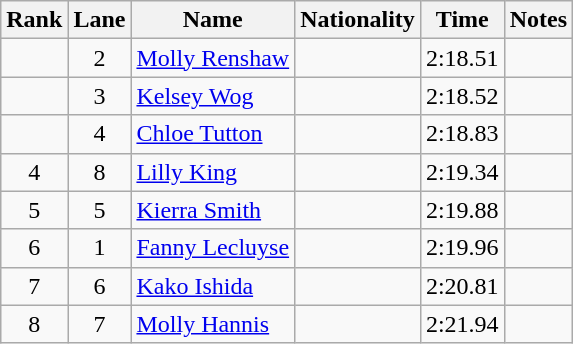<table class="wikitable sortable" style="text-align:center">
<tr>
<th>Rank</th>
<th>Lane</th>
<th>Name</th>
<th>Nationality</th>
<th>Time</th>
<th>Notes</th>
</tr>
<tr>
<td></td>
<td>2</td>
<td align=left><a href='#'>Molly Renshaw</a></td>
<td align=left></td>
<td>2:18.51</td>
<td></td>
</tr>
<tr>
<td></td>
<td>3</td>
<td align=left><a href='#'>Kelsey Wog</a></td>
<td align=left></td>
<td>2:18.52</td>
<td></td>
</tr>
<tr>
<td></td>
<td>4</td>
<td align=left><a href='#'>Chloe Tutton</a></td>
<td align=left></td>
<td>2:18.83</td>
<td></td>
</tr>
<tr>
<td>4</td>
<td>8</td>
<td align=left><a href='#'>Lilly King</a></td>
<td align=left></td>
<td>2:19.34</td>
<td></td>
</tr>
<tr>
<td>5</td>
<td>5</td>
<td align=left><a href='#'>Kierra Smith</a></td>
<td align=left></td>
<td>2:19.88</td>
<td></td>
</tr>
<tr>
<td>6</td>
<td>1</td>
<td align=left><a href='#'>Fanny Lecluyse</a></td>
<td align=left></td>
<td>2:19.96</td>
<td></td>
</tr>
<tr>
<td>7</td>
<td>6</td>
<td align=left><a href='#'>Kako Ishida</a></td>
<td align=left></td>
<td>2:20.81</td>
<td></td>
</tr>
<tr>
<td>8</td>
<td>7</td>
<td align=left><a href='#'>Molly Hannis</a></td>
<td align=left></td>
<td>2:21.94</td>
<td></td>
</tr>
</table>
